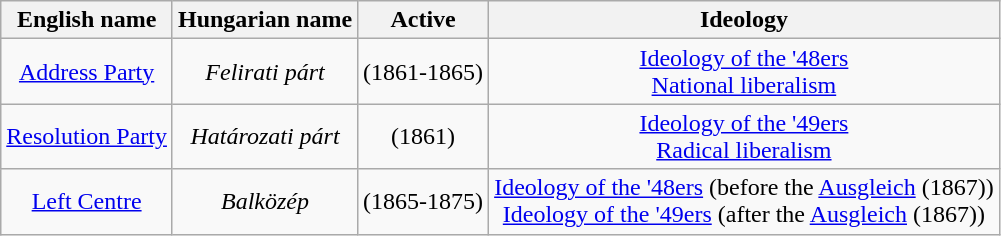<table class="wikitable sortable" style="margin:0 0 0.5em 1em; text-align:center;">
<tr>
<th>English name</th>
<th>Hungarian name</th>
<th>Active</th>
<th>Ideology</th>
</tr>
<tr>
<td><a href='#'>Address Party</a></td>
<td><em>Felirati párt</em></td>
<td>(1861-1865)</td>
<td><a href='#'>Ideology of the '48ers</a> <br><a href='#'>National liberalism</a></td>
</tr>
<tr>
<td><a href='#'>Resolution Party</a></td>
<td><em>Határozati párt</em></td>
<td>(1861)</td>
<td><a href='#'>Ideology of the '49ers</a> <br><a href='#'>Radical liberalism</a></td>
</tr>
<tr>
<td><a href='#'>Left Centre</a></td>
<td><em>Balközép</em></td>
<td>(1865-1875)</td>
<td><a href='#'>Ideology of the '48ers</a> (before the <a href='#'>Ausgleich</a> (1867)) <br><a href='#'>Ideology of the '49ers</a> (after the <a href='#'>Ausgleich</a> (1867))</td>
</tr>
</table>
